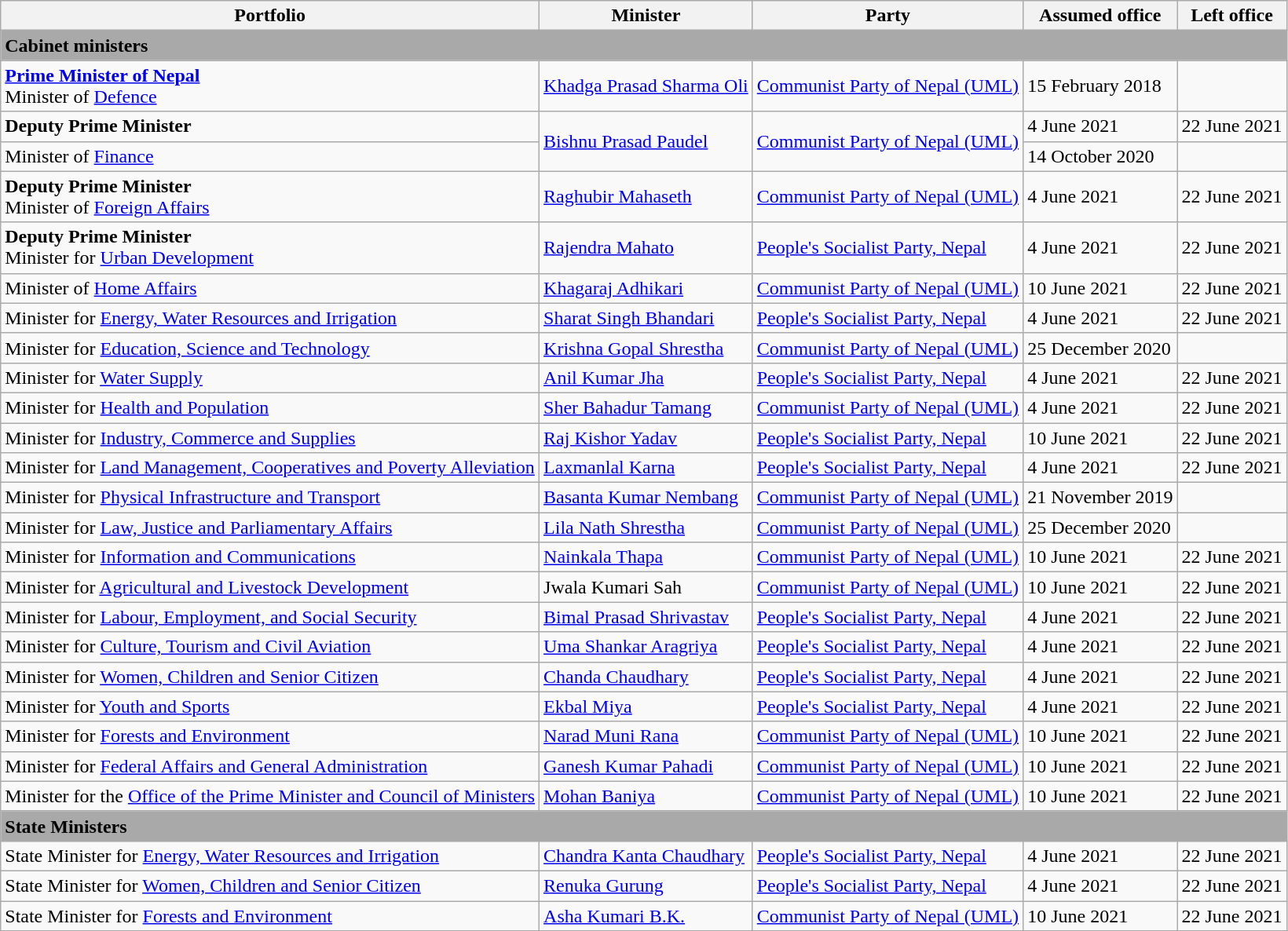<table class="wikitable">
<tr>
<th>Portfolio</th>
<th>Minister</th>
<th>Party</th>
<th>Assumed office</th>
<th>Left office</th>
</tr>
<tr>
<td colspan="5" bgcolor="darkgrey"><strong>Cabinet ministers</strong></td>
</tr>
<tr>
<td><strong><a href='#'>Prime Minister of Nepal</a></strong><br>Minister of <a href='#'>Defence</a></td>
<td><a href='#'>Khadga Prasad Sharma Oli</a></td>
<td><a href='#'>Communist Party of Nepal (UML)</a></td>
<td>15 February 2018</td>
<td></td>
</tr>
<tr>
<td><strong>Deputy Prime Minister</strong></td>
<td rowspan="2"><a href='#'>Bishnu Prasad Paudel</a></td>
<td rowspan="2"><a href='#'>Communist Party of Nepal (UML)</a></td>
<td>4 June 2021</td>
<td>22 June 2021</td>
</tr>
<tr>
<td>Minister of <a href='#'>Finance</a></td>
<td>14 October 2020</td>
<td></td>
</tr>
<tr>
<td><strong>Deputy Prime Minister</strong><br>Minister of <a href='#'>Foreign Affairs</a></td>
<td><a href='#'>Raghubir Mahaseth</a></td>
<td><a href='#'>Communist Party of Nepal (UML)</a></td>
<td>4 June 2021</td>
<td>22 June 2021</td>
</tr>
<tr>
<td><strong>Deputy Prime Minister</strong><br>Minister for <a href='#'>Urban Development</a></td>
<td><a href='#'>Rajendra Mahato</a></td>
<td><a href='#'>People's Socialist Party, Nepal</a></td>
<td>4 June 2021</td>
<td>22 June 2021</td>
</tr>
<tr>
<td>Minister of <a href='#'>Home Affairs</a></td>
<td><a href='#'>Khagaraj Adhikari</a></td>
<td><a href='#'>Communist Party of Nepal (UML)</a></td>
<td>10 June 2021</td>
<td>22 June 2021</td>
</tr>
<tr>
<td>Minister for <a href='#'>Energy, Water Resources and Irrigation</a></td>
<td><a href='#'>Sharat Singh Bhandari</a></td>
<td><a href='#'>People's Socialist Party, Nepal</a></td>
<td>4 June 2021</td>
<td>22 June 2021</td>
</tr>
<tr>
<td>Minister for <a href='#'>Education, Science and Technology</a></td>
<td><a href='#'>Krishna Gopal Shrestha</a></td>
<td><a href='#'>Communist Party of Nepal (UML)</a></td>
<td>25 December 2020</td>
<td></td>
</tr>
<tr>
<td>Minister for <a href='#'>Water Supply</a></td>
<td><a href='#'>Anil Kumar Jha</a></td>
<td><a href='#'>People's Socialist Party, Nepal</a></td>
<td>4 June 2021</td>
<td>22 June 2021</td>
</tr>
<tr>
<td>Minister for <a href='#'>Health and Population</a></td>
<td><a href='#'>Sher Bahadur Tamang</a></td>
<td><a href='#'>Communist Party of Nepal (UML)</a></td>
<td>4 June 2021</td>
<td>22 June 2021</td>
</tr>
<tr>
<td>Minister for <a href='#'>Industry, Commerce and Supplies</a></td>
<td><a href='#'>Raj Kishor Yadav</a></td>
<td><a href='#'>People's Socialist Party, Nepal</a></td>
<td>10 June 2021</td>
<td>22 June 2021</td>
</tr>
<tr>
<td>Minister for <a href='#'>Land Management, Cooperatives and Poverty Alleviation</a></td>
<td><a href='#'>Laxmanlal Karna</a></td>
<td><a href='#'>People's Socialist Party, Nepal</a></td>
<td>4 June 2021</td>
<td>22 June 2021</td>
</tr>
<tr>
<td>Minister for <a href='#'>Physical Infrastructure and Transport</a></td>
<td><a href='#'>Basanta Kumar Nembang</a></td>
<td><a href='#'>Communist Party of Nepal (UML)</a></td>
<td>21 November 2019</td>
<td></td>
</tr>
<tr>
<td>Minister for <a href='#'>Law, Justice and Parliamentary Affairs</a></td>
<td><a href='#'>Lila Nath Shrestha</a></td>
<td><a href='#'>Communist Party of Nepal (UML)</a></td>
<td>25 December 2020</td>
<td></td>
</tr>
<tr>
<td>Minister for <a href='#'>Information and Communications</a></td>
<td><a href='#'>Nainkala Thapa</a></td>
<td><a href='#'>Communist Party of Nepal (UML)</a></td>
<td>10 June 2021</td>
<td>22 June 2021</td>
</tr>
<tr>
<td>Minister for <a href='#'>Agricultural and Livestock Development</a></td>
<td>Jwala Kumari Sah</td>
<td><a href='#'>Communist Party of Nepal (UML)</a></td>
<td>10 June 2021</td>
<td>22 June 2021</td>
</tr>
<tr>
<td>Minister for <a href='#'>Labour, Employment, and Social Security</a></td>
<td><a href='#'>Bimal Prasad Shrivastav</a></td>
<td><a href='#'>People's Socialist Party, Nepal</a></td>
<td>4 June 2021</td>
<td>22 June 2021</td>
</tr>
<tr>
<td>Minister for <a href='#'>Culture, Tourism and Civil Aviation</a></td>
<td><a href='#'>Uma Shankar Aragriya</a></td>
<td><a href='#'>People's Socialist Party, Nepal</a></td>
<td>4 June 2021</td>
<td>22 June 2021</td>
</tr>
<tr>
<td>Minister for <a href='#'>Women, Children and Senior Citizen</a></td>
<td><a href='#'>Chanda Chaudhary</a></td>
<td><a href='#'>People's Socialist Party, Nepal</a></td>
<td>4 June 2021</td>
<td>22 June 2021</td>
</tr>
<tr>
<td>Minister for <a href='#'>Youth and Sports</a></td>
<td><a href='#'>Ekbal Miya</a></td>
<td><a href='#'>People's Socialist Party, Nepal</a></td>
<td>4 June 2021</td>
<td>22 June 2021</td>
</tr>
<tr>
<td>Minister for <a href='#'>Forests and Environment</a></td>
<td><a href='#'>Narad Muni Rana</a></td>
<td><a href='#'>Communist Party of Nepal (UML)</a></td>
<td>10 June 2021</td>
<td>22 June 2021</td>
</tr>
<tr>
<td>Minister for <a href='#'>Federal Affairs and General Administration</a></td>
<td><a href='#'>Ganesh Kumar Pahadi</a></td>
<td><a href='#'>Communist Party of Nepal (UML)</a></td>
<td>10 June 2021</td>
<td>22 June 2021</td>
</tr>
<tr>
<td>Minister for the <a href='#'>Office of the Prime Minister and Council of Ministers</a></td>
<td><a href='#'>Mohan Baniya</a></td>
<td><a href='#'>Communist Party of Nepal (UML)</a></td>
<td>10 June 2021</td>
<td>22 June 2021</td>
</tr>
<tr>
<td colspan="5" bgcolor="darkgrey"><strong>State Ministers</strong></td>
</tr>
<tr>
<td>State Minister for <a href='#'>Energy, Water Resources and Irrigation</a></td>
<td><a href='#'>Chandra Kanta Chaudhary</a></td>
<td><a href='#'>People's Socialist Party, Nepal</a></td>
<td>4 June 2021</td>
<td>22 June 2021</td>
</tr>
<tr>
<td>State Minister for <a href='#'>Women, Children and Senior Citizen</a></td>
<td><a href='#'>Renuka Gurung</a></td>
<td><a href='#'>People's Socialist Party, Nepal</a></td>
<td>4 June 2021</td>
<td>22 June 2021</td>
</tr>
<tr>
<td>State Minister for <a href='#'>Forests and Environment</a></td>
<td><a href='#'>Asha Kumari B.K.</a></td>
<td><a href='#'>Communist Party of Nepal (UML)</a></td>
<td>10 June 2021</td>
<td>22 June 2021</td>
</tr>
</table>
